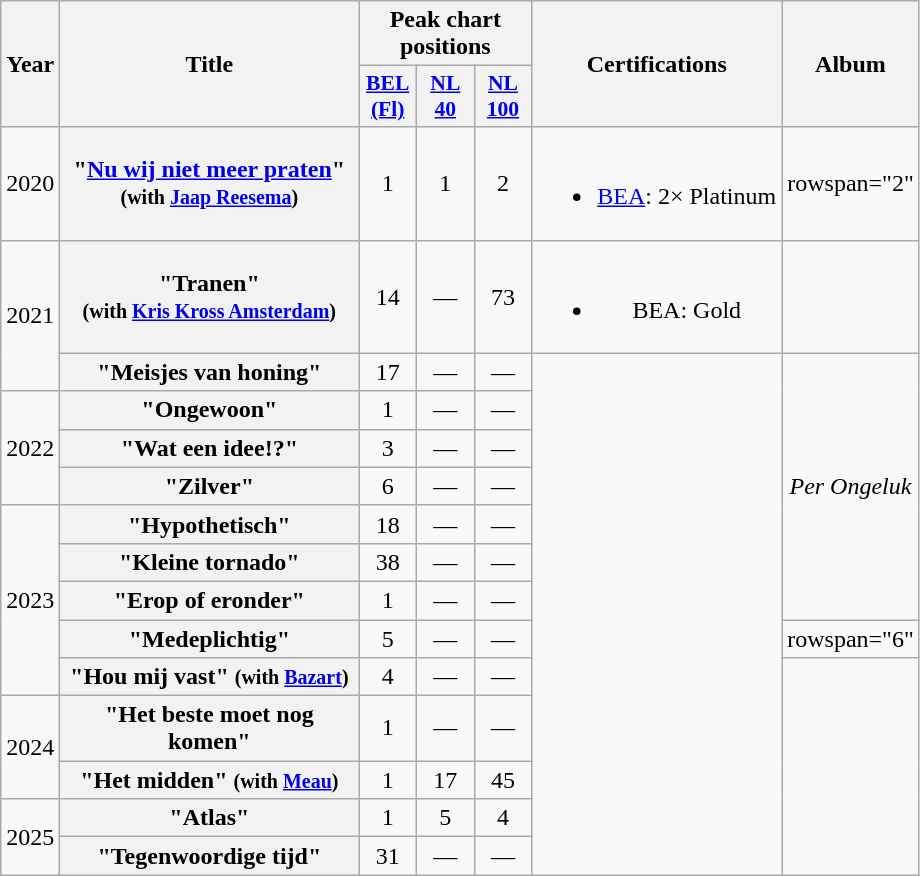<table class="wikitable plainrowheaders" style="text-align:center;">
<tr>
<th scope="col" rowspan="2" style="width:1em;">Year</th>
<th scope="col" rowspan="2" style="width:12em;">Title</th>
<th scope="col" colspan="3">Peak chart positions</th>
<th scope="col" rowspan="2">Certifications</th>
<th scope="col" rowspan="2">Album</th>
</tr>
<tr>
<th scope="col" style="width:2.2em; font-size:90%;"><a href='#'>BEL (Fl)</a><br></th>
<th scope="col" style="width:2.2em; font-size:90%;"><a href='#'>NL<br>40</a><br></th>
<th scope="col" style="width:2.2em; font-size:90%;"><a href='#'>NL<br>100</a><br></th>
</tr>
<tr>
<td>2020</td>
<th scope="row">"<a href='#'>Nu wij niet meer praten</a>" <small>(with <a href='#'>Jaap Reesema</a>)</small></th>
<td>1</td>
<td>1</td>
<td>2</td>
<td><br><ul><li><a href='#'>BEA</a>: 2× Platinum</li></ul></td>
<td>rowspan="2" </td>
</tr>
<tr>
<td rowspan="2">2021</td>
<th scope="row">"Tranen" <br> <small>(with <a href='#'>Kris Kross Amsterdam</a>)</small></th>
<td>14</td>
<td>—</td>
<td>73</td>
<td><br><ul><li>BEA: Gold</li></ul></td>
</tr>
<tr>
<th scope="row">"Meisjes van honing"</th>
<td>17</td>
<td>—</td>
<td>—</td>
<td rowspan="13"></td>
<td rowspan="7"><em>Per Ongeluk</em></td>
</tr>
<tr>
<td rowspan="3">2022</td>
<th scope="row">"Ongewoon"</th>
<td>1</td>
<td>—</td>
<td>—</td>
</tr>
<tr>
<th scope="row">"Wat een idee!?"</th>
<td>3</td>
<td>—</td>
<td>—</td>
</tr>
<tr>
<th scope="row">"Zilver"</th>
<td>6</td>
<td>—</td>
<td>—</td>
</tr>
<tr>
<td rowspan="5">2023</td>
<th scope="row">"Hypothetisch"</th>
<td>18</td>
<td>—</td>
<td>—</td>
</tr>
<tr>
<th scope="row">"Kleine tornado"</th>
<td>38</td>
<td>—</td>
<td>—</td>
</tr>
<tr>
<th scope="row">"Erop of eronder"</th>
<td>1</td>
<td>—</td>
<td>—</td>
</tr>
<tr>
<th scope="row">"Medeplichtig"</th>
<td>5</td>
<td>—</td>
<td>—</td>
<td>rowspan="6" </td>
</tr>
<tr>
<th scope="row">"Hou mij vast" <small>(with <a href='#'>Bazart</a>)</small></th>
<td>4</td>
<td>—</td>
<td>—</td>
</tr>
<tr>
<td rowspan="2">2024</td>
<th scope="row">"Het beste moet nog komen"</th>
<td>1</td>
<td>—</td>
<td>—</td>
</tr>
<tr>
<th scope="row">"Het midden" <small>(with <a href='#'>Meau</a>)</small></th>
<td>1</td>
<td>17</td>
<td>45</td>
</tr>
<tr>
<td rowspan="2">2025</td>
<th scope="row">"Atlas"</th>
<td>1</td>
<td>5</td>
<td>4</td>
</tr>
<tr>
<th scope="row">"Tegenwoordige tijd"</th>
<td>31</td>
<td>—</td>
<td>—</td>
</tr>
</table>
